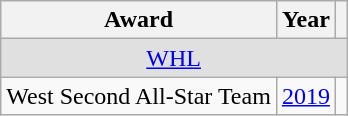<table class="wikitable">
<tr>
<th>Award</th>
<th>Year</th>
<th></th>
</tr>
<tr ALIGN="center" bgcolor="#e0e0e0">
<td colspan="3"><a href='#'>WHL</a></td>
</tr>
<tr>
<td>West Second All-Star Team</td>
<td><a href='#'>2019</a></td>
<td></td>
</tr>
</table>
